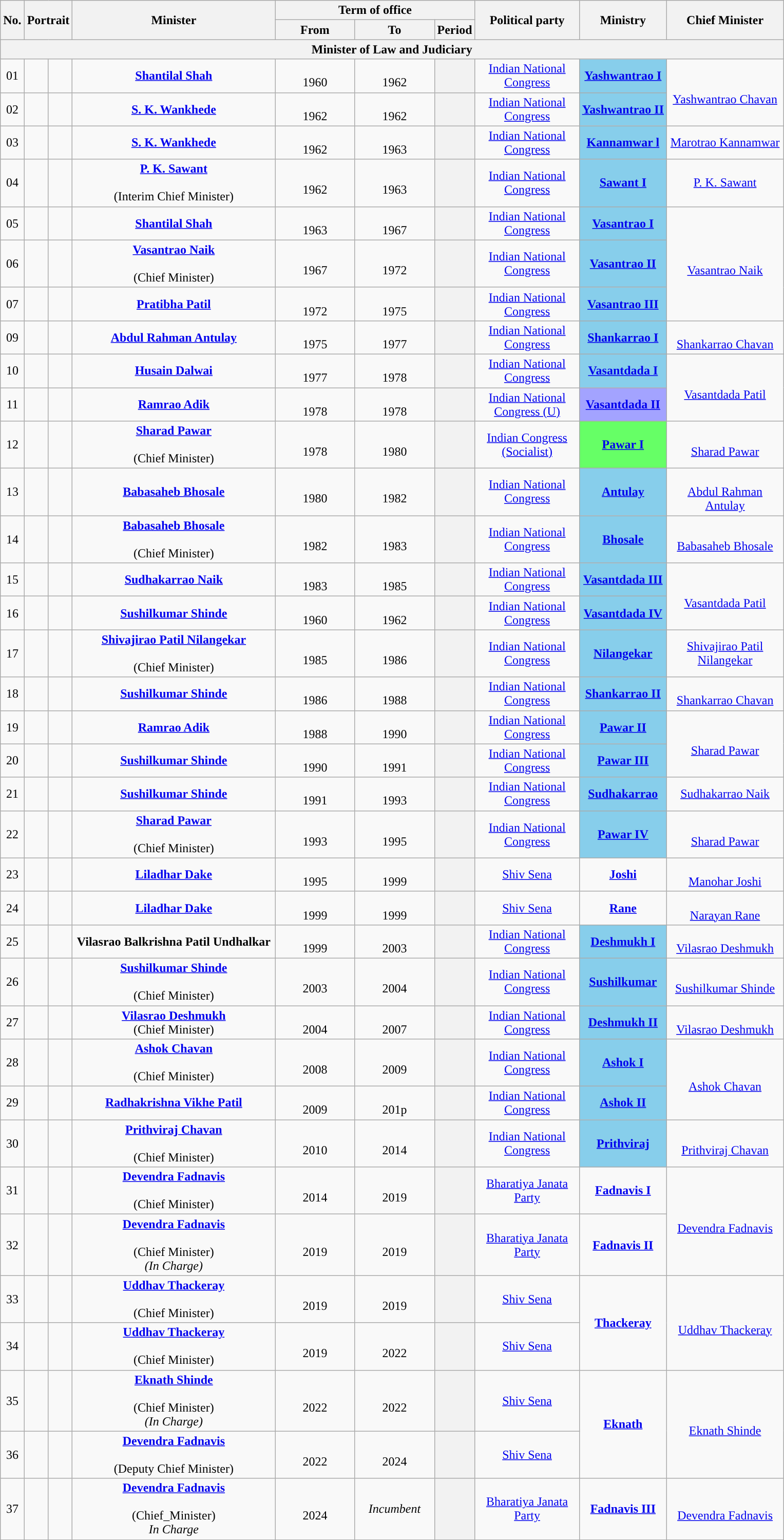<table class="wikitable" style="text-align:center">
<tr>
<th rowspan="2">No.</th>
<th rowspan="2" colspan="2">Portrait</th>
<th rowspan="2" style="width:16em">Minister<br></th>
<th colspan="3">Term of office</th>
<th rowspan="2" style="width:8em">Political party</th>
<th rowspan="2">Ministry</th>
<th rowspan="2" style="width:9em">Chief Minister</th>
</tr>
<tr>
<th style="width:6em">From</th>
<th style="width:6em">To</th>
<th>Period</th>
</tr>
<tr>
<th colspan="10">Minister of Law and Judiciary</th>
</tr>
<tr>
<td>01</td>
<td style="color:inherit;background:"></td>
<td></td>
<td><strong><a href='#'>Shantilal Shah</a></strong> <br> </td>
<td><br>1960</td>
<td><br>1962</td>
<th></th>
<td><a href='#'>Indian National Congress</a></td>
<td bgcolor="#87CEEB"><a href='#'><strong>Yashwantrao I</strong></a></td>
<td rowspan="2"> <br><a href='#'>Yashwantrao Chavan</a></td>
</tr>
<tr>
<td>02</td>
<td style="color:inherit;background:"></td>
<td></td>
<td><strong><a href='#'>S. K. Wankhede</a></strong> <br> </td>
<td><br>1962</td>
<td><br>1962</td>
<th></th>
<td><a href='#'>Indian National Congress</a></td>
<td bgcolor="#87CEEB"><a href='#'><strong>Yashwantrao II</strong></a></td>
</tr>
<tr>
<td>03</td>
<td style="color:inherit;background:"></td>
<td></td>
<td><strong><a href='#'>S. K. Wankhede</a></strong> <br> </td>
<td><br>1962</td>
<td><br>1963</td>
<th></th>
<td><a href='#'>Indian National Congress</a></td>
<td bgcolor="#87CEEB"><a href='#'><strong>Kannamwar l</strong></a></td>
<td><a href='#'>Marotrao Kannamwar</a></td>
</tr>
<tr>
<td>04</td>
<td style="color:inherit;background:"></td>
<td></td>
<td><strong><a href='#'>P. K. Sawant</a></strong> <br>  <br>(Interim Chief Minister)</td>
<td><br>1962</td>
<td><br>1963</td>
<th></th>
<td><a href='#'>Indian National Congress</a></td>
<td bgcolor="#87CEEB"><a href='#'><strong>Sawant I</strong></a></td>
<td><a href='#'>P. K. Sawant</a></td>
</tr>
<tr>
<td>05</td>
<td style="color:inherit;background:"></td>
<td></td>
<td><strong><a href='#'>Shantilal Shah</a></strong> <br> </td>
<td><br>1963</td>
<td><br>1967</td>
<th></th>
<td><a href='#'>Indian National Congress</a></td>
<td bgcolor="#87CEEB"><a href='#'><strong>Vasantrao I</strong></a></td>
<td rowspan="3"><br><a href='#'>Vasantrao Naik</a></td>
</tr>
<tr>
<td>06</td>
<td style="color:inherit;background:"></td>
<td></td>
<td><strong><a href='#'>Vasantrao Naik</a></strong> <br> <br>(Chief Minister)</td>
<td><br>1967</td>
<td><br>1972</td>
<th></th>
<td><a href='#'>Indian National Congress</a></td>
<td rowspan="1" bgcolor="#87CEEB"><a href='#'><strong>Vasantrao II</strong></a></td>
</tr>
<tr>
<td>07</td>
<td style="color:inherit;background:"></td>
<td></td>
<td><strong><a href='#'>Pratibha Patil</a></strong> <br> </td>
<td><br>1972</td>
<td><br>1975</td>
<th></th>
<td><a href='#'>Indian National Congress</a></td>
<td bgcolor="#87CEEB"><a href='#'><strong>Vasantrao III</strong></a></td>
</tr>
<tr>
<td>09</td>
<td style="color:inherit;background:"></td>
<td></td>
<td><strong><a href='#'>Abdul Rahman Antulay</a></strong> <br> </td>
<td><br>1975</td>
<td><br>1977</td>
<th></th>
<td><a href='#'>Indian National Congress</a></td>
<td bgcolor="#87CEEB"><a href='#'><strong>Shankarrao I</strong></a></td>
<td><br><a href='#'>Shankarrao Chavan</a></td>
</tr>
<tr>
<td>10</td>
<td style="color:inherit;background:"></td>
<td></td>
<td><strong><a href='#'>Husain Dalwai</a></strong> <br> </td>
<td><br>1977</td>
<td><br>1978</td>
<th></th>
<td><a href='#'>Indian National Congress</a></td>
<td rowspan="1" bgcolor="#88CEEB"><a href='#'><strong>Vasantdada I</strong></a></td>
<td rowspan="2"><br><a href='#'>Vasantdada Patil</a></td>
</tr>
<tr>
<td>11</td>
<td style="color:inherit;background:"></td>
<td></td>
<td><strong><a href='#'>Ramrao Adik</a></strong> <br> </td>
<td><br>1978</td>
<td><br>1978</td>
<th></th>
<td><a href='#'>Indian National Congress (U)</a></td>
<td bgcolor="#A3A3FF"><a href='#'><strong>Vasantdada II</strong></a></td>
</tr>
<tr>
<td>12</td>
<td style="color:inherit;background:"></td>
<td></td>
<td><strong><a href='#'>Sharad Pawar</a></strong> <br> <br> (Chief Minister)</td>
<td><br>1978</td>
<td><br>1980</td>
<th></th>
<td><a href='#'>Indian Congress (Socialist)</a></td>
<td rowspan="1" bgcolor="#66FF66"><a href='#'><strong>Pawar I</strong></a></td>
<td rowspan="1"><br><a href='#'>Sharad Pawar</a></td>
</tr>
<tr>
<td>13</td>
<td style="color:inherit;background:"></td>
<td></td>
<td><strong><a href='#'>Babasaheb Bhosale</a></strong> <br> </td>
<td><br>1980</td>
<td><br>1982</td>
<th></th>
<td><a href='#'>Indian National Congress</a></td>
<td bgcolor="#87CEEB"><a href='#'><strong>Antulay</strong></a></td>
<td rowspan="1"> <br><a href='#'>Abdul Rahman Antulay</a></td>
</tr>
<tr>
<td>14</td>
<td style="color:inherit;background:"></td>
<td></td>
<td><strong><a href='#'>Babasaheb Bhosale</a></strong> <br> <br>(Chief Minister)</td>
<td><br>1982</td>
<td><br>1983</td>
<th></th>
<td><a href='#'>Indian National Congress</a></td>
<td bgcolor="#87CEEB"><a href='#'><strong>Bhosale</strong></a></td>
<td rowspan="1"> <br><a href='#'>Babasaheb Bhosale</a></td>
</tr>
<tr>
<td>15</td>
<td style="color:inherit;background:"></td>
<td></td>
<td><strong><a href='#'>Sudhakarrao Naik</a></strong> <br> </td>
<td><br>1983</td>
<td><br>1985</td>
<th></th>
<td><a href='#'>Indian National Congress</a></td>
<td bgcolor="#87CEEB"><a href='#'><strong>Vasantdada III</strong></a></td>
<td rowspan="2"><br><a href='#'>Vasantdada Patil</a></td>
</tr>
<tr>
<td>16</td>
<td style="color:inherit;background:"></td>
<td><br></td>
<td><strong><a href='#'>Sushilkumar Shinde</a></strong> <br> </td>
<td><br>1960</td>
<td><br>1962</td>
<th></th>
<td><a href='#'>Indian National Congress</a></td>
<td bgcolor="#87CEEB"><a href='#'><strong>Vasantdada IV</strong></a></td>
</tr>
<tr>
<td>17</td>
<td style="color:inherit;background:"></td>
<td></td>
<td><strong><a href='#'>Shivajirao Patil Nilangekar</a></strong> <br> <br>(Chief Minister)</td>
<td><br>1985</td>
<td><br>1986</td>
<th></th>
<td><a href='#'>Indian National Congress</a></td>
<td bgcolor="#87CEEB"><a href='#'><strong>Nilangekar</strong></a></td>
<td><a href='#'>Shivajirao Patil Nilangekar</a></td>
</tr>
<tr>
<td>18</td>
<td style="color:inherit;background:"></td>
<td><br></td>
<td><strong><a href='#'>Sushilkumar Shinde</a></strong> <br> </td>
<td><br>1986</td>
<td><br>1988</td>
<th></th>
<td><a href='#'>Indian National Congress</a></td>
<td bgcolor="#87CEEB"><a href='#'><strong>Shankarrao II</strong></a></td>
<td rowspan="1"> <br><a href='#'>Shankarrao Chavan</a></td>
</tr>
<tr>
<td>19</td>
<td style="color:inherit;background:"></td>
<td></td>
<td><strong><a href='#'>Ramrao Adik</a></strong> <br> </td>
<td><br>1988</td>
<td><br>1990</td>
<th></th>
<td><a href='#'>Indian National Congress</a></td>
<td bgcolor="#87CEEB"><a href='#'><strong>Pawar II</strong></a></td>
<td rowspan="2"> <br><a href='#'>Sharad Pawar</a></td>
</tr>
<tr>
<td>20</td>
<td style="color:inherit;background:"></td>
<td><br></td>
<td><strong><a href='#'>Sushilkumar Shinde</a></strong> <br> </td>
<td><br>1990</td>
<td><br>1991</td>
<th></th>
<td><a href='#'>Indian National Congress</a></td>
<td bgcolor="#87CEEB"><a href='#'><strong>Pawar III</strong></a></td>
</tr>
<tr>
<td>21</td>
<td style="color:inherit;background:"></td>
<td><br></td>
<td><strong><a href='#'>Sushilkumar Shinde</a></strong> <br> </td>
<td><br>1991</td>
<td><br>1993</td>
<th></th>
<td><a href='#'>Indian National Congress</a></td>
<td rowspan="1" bgcolor="#87CEEB"><a href='#'><strong>Sudhakarrao</strong></a></td>
<td rowspan="1"><a href='#'>Sudhakarrao Naik</a></td>
</tr>
<tr>
<td>22</td>
<td style="color:inherit;background:"></td>
<td></td>
<td><strong><a href='#'>Sharad Pawar</a></strong> <br> <br>(Chief Minister)</td>
<td><br>1993</td>
<td><br>1995</td>
<th></th>
<td><a href='#'>Indian National Congress</a></td>
<td bgcolor="#87CEEB"><a href='#'><strong>Pawar IV</strong></a></td>
<td> <br><a href='#'>Sharad Pawar</a></td>
</tr>
<tr>
<td>23</td>
<td style="color:inherit;background:"></td>
<td></td>
<td><strong><a href='#'>Liladhar Dake</a></strong><br> </td>
<td><br>1995</td>
<td><br>1999</td>
<th></th>
<td><a href='#'>Shiv Sena</a></td>
<td rowspan="1"><a href='#'><strong>Joshi</strong></a></td>
<td rowspan="1"> <br><a href='#'>Manohar Joshi</a></td>
</tr>
<tr>
<td>24</td>
<td style="color:inherit;background:"></td>
<td></td>
<td><strong><a href='#'>Liladhar Dake</a></strong><br> </td>
<td><br>1999</td>
<td><br>1999</td>
<th></th>
<td><a href='#'>Shiv Sena</a></td>
<td><a href='#'><strong>Rane</strong></a></td>
<td> <br><a href='#'>Narayan Rane</a></td>
</tr>
<tr>
<td>25</td>
<td style="color:inherit;background:"></td>
<td></td>
<td><strong>Vilasrao Balkrishna Patil Undhalkar</strong><br> </td>
<td><br>1999</td>
<td><br>2003</td>
<th></th>
<td><a href='#'>Indian National Congress</a></td>
<td rowspan="1" bgcolor="#87CEEB"><a href='#'><strong>Deshmukh I</strong></a></td>
<td rowspan="1"> <br><a href='#'>Vilasrao Deshmukh</a></td>
</tr>
<tr>
<td>26</td>
<td style="color:inherit;background:"></td>
<td></td>
<td><strong><a href='#'>Sushilkumar Shinde</a></strong> <br> <br>(Chief Minister)</td>
<td><br>2003</td>
<td><br>2004</td>
<th></th>
<td><a href='#'>Indian National Congress</a></td>
<td rowspan="1" bgcolor="#87CEEB"><a href='#'><strong>Sushilkumar</strong></a></td>
<td rowspan="1"> <br><a href='#'>Sushilkumar Shinde</a></td>
</tr>
<tr>
<td>27</td>
<td style="color:inherit;background:"></td>
<td></td>
<td><strong><a href='#'>Vilasrao Deshmukh</a></strong><br>  (Chief Minister)</td>
<td><br>2004</td>
<td><br>2007</td>
<th></th>
<td><a href='#'>Indian National Congress</a></td>
<td bgcolor="#87CEEB"><a href='#'><strong>Deshmukh II</strong></a></td>
<td> <br><a href='#'>Vilasrao Deshmukh</a></td>
</tr>
<tr>
<td>28</td>
<td style="color:inherit;background:"></td>
<td></td>
<td><strong><a href='#'>Ashok Chavan</a></strong> <br> <br>(Chief Minister)</td>
<td><br>2008</td>
<td><br>2009</td>
<th></th>
<td><a href='#'>Indian National Congress</a></td>
<td bgcolor="#87CEEB"><a href='#'><strong>Ashok I</strong></a></td>
<td rowspan="2"><br><a href='#'>Ashok Chavan</a></td>
</tr>
<tr>
<td>29</td>
<td style="color:inherit;background:"></td>
<td></td>
<td><strong><a href='#'>Radhakrishna Vikhe Patil</a></strong> <br> </td>
<td><br>2009</td>
<td><br>201p</td>
<th></th>
<td><a href='#'>Indian National Congress</a></td>
<td bgcolor="#87CEEB"><a href='#'><strong>Ashok II</strong></a></td>
</tr>
<tr>
<td>30</td>
<td style="color:inherit;background:"></td>
<td></td>
<td><strong><a href='#'>Prithviraj Chavan</a></strong> <br> <br>(Chief Minister)</td>
<td><br>2010</td>
<td><br>2014</td>
<th></th>
<td><a href='#'>Indian National Congress</a></td>
<td rowspan="1" bgcolor="#87CEEB"><a href='#'><strong>Prithviraj</strong></a></td>
<td rowspan="1"><br><a href='#'>Prithviraj Chavan</a></td>
</tr>
<tr>
<td>31</td>
<td style="color:inherit;background:"></td>
<td></td>
<td><strong><a href='#'>Devendra Fadnavis</a></strong>  <br> <br>(Chief Minister)</td>
<td><br>2014</td>
<td><br>2019</td>
<th></th>
<td><a href='#'>Bharatiya Janata Party</a></td>
<td rowspan="1"><a href='#'><strong>Fadnavis I</strong></a></td>
<td rowspan="2"> <br><a href='#'>Devendra Fadnavis</a></td>
</tr>
<tr>
<td>32</td>
<td style="color:inherit;background:"></td>
<td></td>
<td><strong><a href='#'>Devendra Fadnavis</a></strong>  <br> <br>(Chief Minister) <br><em>(In Charge)</em></td>
<td><br>2019</td>
<td><br>2019</td>
<th></th>
<td><a href='#'>Bharatiya Janata Party</a></td>
<td rowspan="1"><a href='#'><strong>Fadnavis II</strong></a></td>
</tr>
<tr>
<td>33</td>
<td style="color:inherit;background:"></td>
<td></td>
<td><strong><a href='#'>Uddhav Thackeray</a></strong> <br> <br>(Chief Minister)</td>
<td><br>2019</td>
<td><br>2019</td>
<th></th>
<td><a href='#'>Shiv Sena</a></td>
<td rowspan="2"><a href='#'><strong>Thackeray</strong></a></td>
<td rowspan="2"> <br><a href='#'>Uddhav Thackeray</a></td>
</tr>
<tr>
<td>34</td>
<td style="color:inherit;background:"></td>
<td></td>
<td><strong><a href='#'>Uddhav Thackeray</a></strong><br>  <br>(Chief Minister)</td>
<td><br>2019</td>
<td><br>2022</td>
<th></th>
<td><a href='#'>Shiv Sena</a></td>
</tr>
<tr>
<td>35</td>
<td style="color:inherit;background:"></td>
<td></td>
<td><strong><a href='#'>Eknath Shinde</a></strong> <br> <br>(Chief Minister) <br><em>(In Charge)</em></td>
<td><br>2022</td>
<td><br>2022</td>
<th></th>
<td><a href='#'>Shiv Sena</a></td>
<td rowspan="2"><a href='#'><strong>Eknath</strong></a></td>
<td rowspan="2"> <br><a href='#'>Eknath Shinde</a></td>
</tr>
<tr>
<td>36</td>
<td style="color:inherit;background:"></td>
<td></td>
<td><strong><a href='#'>Devendra Fadnavis</a></strong>  <br> <br>(Deputy Chief Minister)</td>
<td><br>2022</td>
<td><br>2024</td>
<th></th>
<td><a href='#'>Shiv Sena</a></td>
</tr>
<tr>
<td>37</td>
<td style="color:inherit;background:"></td>
<td></td>
<td><strong><a href='#'>Devendra Fadnavis</a></strong>  <br> <br>(Chief_Minister) <br><em>In Charge</em></td>
<td><br>2024</td>
<td><em>Incumbent</em></td>
<th></th>
<td><a href='#'>Bharatiya Janata Party</a></td>
<td rowspan="1"><a href='#'><strong>Fadnavis III</strong></a></td>
<td rowspan="1"> <br><a href='#'>Devendra Fadnavis</a></td>
</tr>
<tr>
</tr>
</table>
